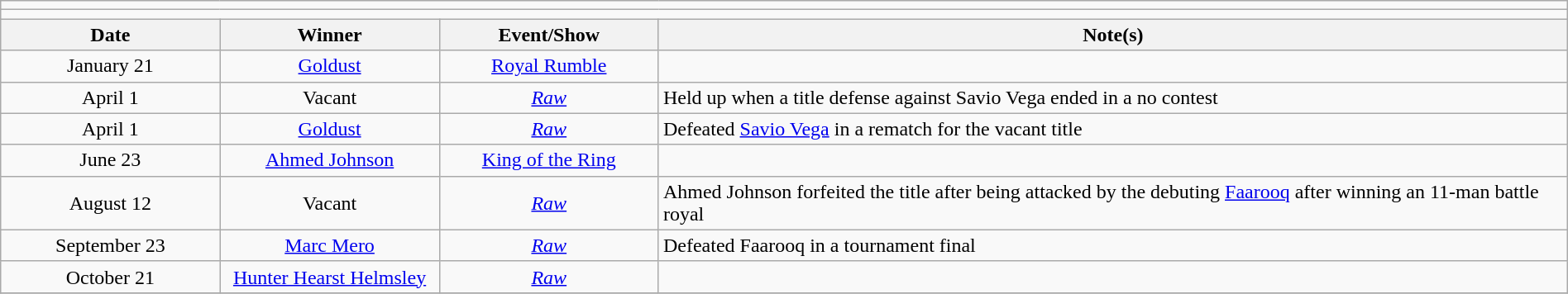<table class="wikitable" style="text-align:center; width:100%;">
<tr>
<td colspan="5"></td>
</tr>
<tr>
<td colspan="5"><strong></strong></td>
</tr>
<tr>
<th width=14%>Date</th>
<th width=14%>Winner</th>
<th width=14%>Event/Show</th>
<th width=58%>Note(s)</th>
</tr>
<tr>
<td>January 21</td>
<td><a href='#'>Goldust</a></td>
<td><a href='#'>Royal Rumble</a></td>
<td align=left></td>
</tr>
<tr>
<td>April 1</td>
<td>Vacant</td>
<td><em><a href='#'>Raw</a></em></td>
<td align=left>Held up when a title defense against Savio Vega ended in a no contest</td>
</tr>
<tr>
<td>April 1</td>
<td><a href='#'>Goldust</a></td>
<td><em><a href='#'>Raw</a></em></td>
<td align=left>Defeated <a href='#'>Savio Vega</a> in a rematch for the vacant title</td>
</tr>
<tr>
<td>June 23</td>
<td><a href='#'>Ahmed Johnson</a></td>
<td><a href='#'>King of the Ring</a></td>
<td align=left></td>
</tr>
<tr>
<td>August 12</td>
<td>Vacant</td>
<td><em><a href='#'>Raw</a></em></td>
<td align=left>Ahmed Johnson forfeited the title after being attacked by the debuting <a href='#'>Faarooq</a> after winning an 11-man battle royal</td>
</tr>
<tr>
<td>September 23</td>
<td><a href='#'>Marc Mero</a></td>
<td><em><a href='#'>Raw</a></em></td>
<td align=left>Defeated Faarooq in a tournament final</td>
</tr>
<tr>
<td>October 21</td>
<td><a href='#'>Hunter Hearst Helmsley</a></td>
<td><em><a href='#'>Raw</a></em></td>
<td align=left></td>
</tr>
<tr>
</tr>
</table>
